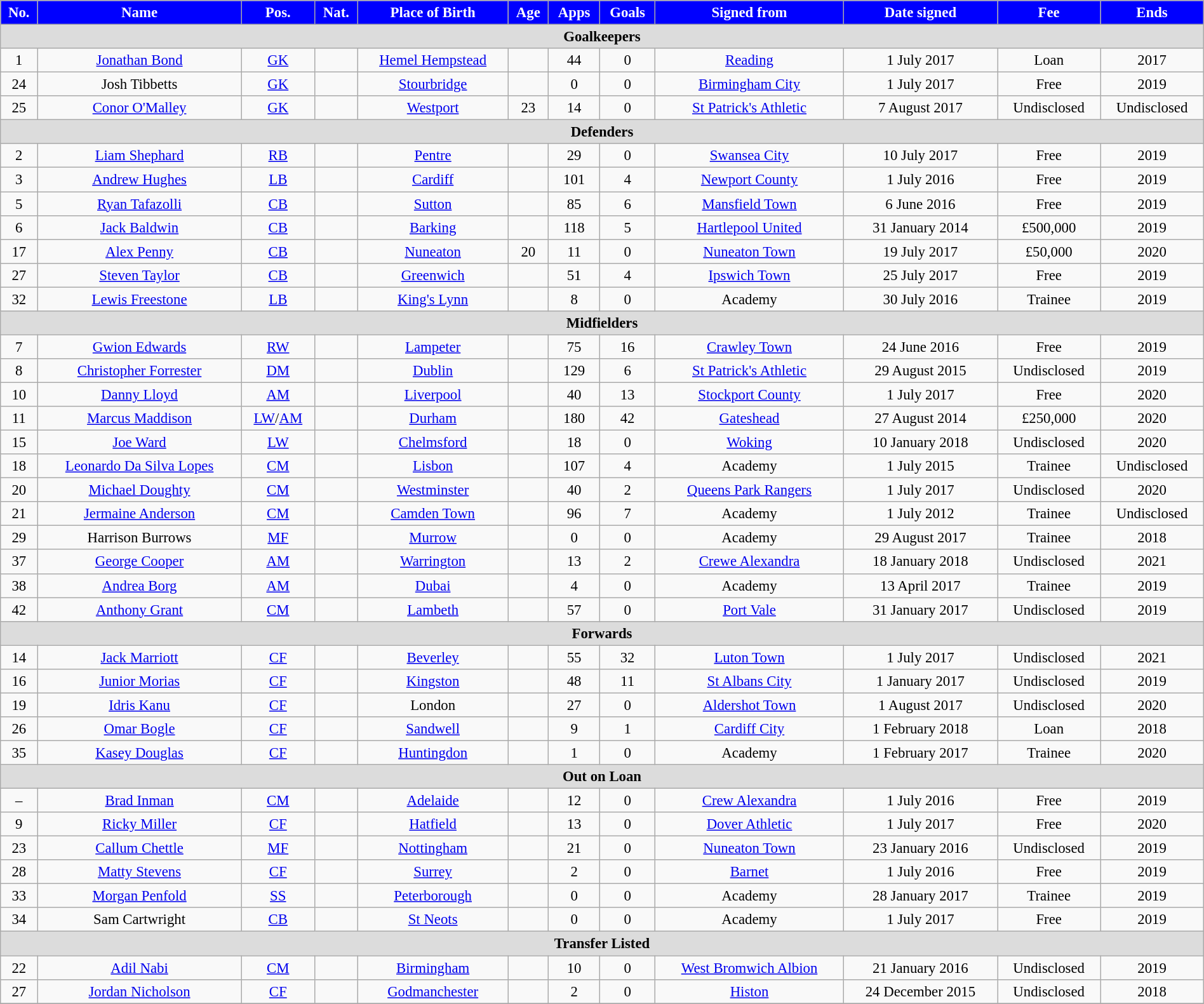<table class="wikitable" style="text-align:center; font-size:95%; width:100%;">
<tr>
<th style="background:blue; color:white; text-align:center;">No.</th>
<th style="background:blue; color:white; text-align:center;">Name</th>
<th style="background:blue; color:white; text-align:center;">Pos.</th>
<th style="background:blue; color:white; text-align:center;">Nat.</th>
<th style="background:blue; color:white; text-align:center;">Place of Birth</th>
<th style="background:blue; color:white; text-align:center;">Age</th>
<th style="background:blue; color:white; text-align:center;">Apps</th>
<th style="background:blue; color:white; text-align:center;">Goals</th>
<th style="background:blue; color:white; text-align:center;">Signed from</th>
<th style="background:blue; color:white; text-align:center;">Date signed</th>
<th style="background:blue; color:white; text-align:center;">Fee</th>
<th style="background:blue; color:white; text-align:center;">Ends</th>
</tr>
<tr>
<th colspan="14" style="background:#dcdcdc; text-align:center;">Goalkeepers</th>
</tr>
<tr>
<td>1</td>
<td><a href='#'>Jonathan Bond</a></td>
<td><a href='#'>GK</a></td>
<td></td>
<td><a href='#'>Hemel Hempstead</a></td>
<td></td>
<td>44</td>
<td>0</td>
<td><a href='#'>Reading</a></td>
<td>1 July 2017</td>
<td>Loan</td>
<td>2017</td>
</tr>
<tr>
<td>24</td>
<td>Josh Tibbetts</td>
<td><a href='#'>GK</a></td>
<td></td>
<td><a href='#'>Stourbridge</a></td>
<td></td>
<td>0</td>
<td>0</td>
<td><a href='#'>Birmingham City</a></td>
<td>1 July 2017</td>
<td>Free</td>
<td>2019</td>
</tr>
<tr>
<td>25</td>
<td><a href='#'>Conor O'Malley</a></td>
<td><a href='#'>GK</a></td>
<td></td>
<td><a href='#'>Westport</a></td>
<td>23</td>
<td>14</td>
<td>0</td>
<td><a href='#'>St Patrick's Athletic</a></td>
<td>7 August 2017</td>
<td>Undisclosed</td>
<td>Undisclosed</td>
</tr>
<tr>
<th colspan="14" style="background:#dcdcdc; text-align:center;">Defenders</th>
</tr>
<tr>
<td>2</td>
<td><a href='#'>Liam Shephard</a></td>
<td><a href='#'>RB</a></td>
<td></td>
<td><a href='#'>Pentre</a></td>
<td></td>
<td>29</td>
<td>0</td>
<td><a href='#'>Swansea City</a></td>
<td>10 July 2017</td>
<td>Free</td>
<td>2019</td>
</tr>
<tr>
<td>3</td>
<td><a href='#'>Andrew Hughes</a></td>
<td><a href='#'>LB</a></td>
<td></td>
<td><a href='#'>Cardiff</a></td>
<td></td>
<td>101</td>
<td>4</td>
<td><a href='#'>Newport County</a></td>
<td>1 July 2016</td>
<td>Free</td>
<td>2019</td>
</tr>
<tr>
<td>5</td>
<td><a href='#'>Ryan Tafazolli</a></td>
<td><a href='#'>CB</a></td>
<td></td>
<td><a href='#'>Sutton</a></td>
<td></td>
<td>85</td>
<td>6</td>
<td><a href='#'>Mansfield Town</a></td>
<td>6 June 2016</td>
<td>Free</td>
<td>2019</td>
</tr>
<tr>
<td>6</td>
<td><a href='#'>Jack Baldwin</a></td>
<td><a href='#'>CB</a></td>
<td></td>
<td><a href='#'>Barking</a></td>
<td></td>
<td>118</td>
<td>5</td>
<td><a href='#'>Hartlepool United</a></td>
<td>31 January 2014</td>
<td>£500,000</td>
<td>2019</td>
</tr>
<tr>
<td>17</td>
<td><a href='#'>Alex Penny</a></td>
<td><a href='#'>CB</a></td>
<td></td>
<td><a href='#'>Nuneaton</a></td>
<td>20</td>
<td>11</td>
<td>0</td>
<td><a href='#'>Nuneaton Town</a></td>
<td>19 July 2017</td>
<td>£50,000</td>
<td>2020</td>
</tr>
<tr>
<td>27</td>
<td><a href='#'>Steven Taylor</a></td>
<td><a href='#'>CB</a></td>
<td></td>
<td><a href='#'>Greenwich</a></td>
<td></td>
<td>51</td>
<td>4</td>
<td><a href='#'>Ipswich Town</a></td>
<td>25 July 2017</td>
<td>Free</td>
<td>2019</td>
</tr>
<tr>
<td>32</td>
<td><a href='#'>Lewis Freestone</a></td>
<td><a href='#'>LB</a></td>
<td></td>
<td><a href='#'>King's Lynn</a></td>
<td></td>
<td>8</td>
<td>0</td>
<td>Academy</td>
<td>30 July 2016</td>
<td>Trainee</td>
<td>2019</td>
</tr>
<tr>
<th colspan="14" style="background:#dcdcdc; text-align:center;">Midfielders</th>
</tr>
<tr>
<td>7</td>
<td><a href='#'>Gwion Edwards</a></td>
<td><a href='#'>RW</a></td>
<td></td>
<td><a href='#'>Lampeter</a></td>
<td></td>
<td>75</td>
<td>16</td>
<td><a href='#'>Crawley Town</a></td>
<td>24 June 2016</td>
<td>Free</td>
<td>2019</td>
</tr>
<tr>
<td>8</td>
<td><a href='#'>Christopher Forrester</a></td>
<td><a href='#'>DM</a></td>
<td></td>
<td><a href='#'>Dublin</a></td>
<td></td>
<td>129</td>
<td>6</td>
<td><a href='#'>St Patrick's Athletic</a></td>
<td>29 August 2015</td>
<td>Undisclosed</td>
<td>2019</td>
</tr>
<tr>
<td>10</td>
<td><a href='#'>Danny Lloyd</a></td>
<td><a href='#'>AM</a></td>
<td></td>
<td><a href='#'>Liverpool</a></td>
<td></td>
<td>40</td>
<td>13</td>
<td><a href='#'>Stockport County</a></td>
<td>1 July 2017</td>
<td>Free</td>
<td>2020</td>
</tr>
<tr>
<td>11</td>
<td><a href='#'>Marcus Maddison</a></td>
<td><a href='#'>LW</a>/<a href='#'>AM</a></td>
<td></td>
<td><a href='#'>Durham</a></td>
<td></td>
<td>180</td>
<td>42</td>
<td><a href='#'>Gateshead</a></td>
<td>27 August 2014</td>
<td>£250,000</td>
<td>2020</td>
</tr>
<tr>
<td>15</td>
<td><a href='#'>Joe Ward</a></td>
<td><a href='#'>LW</a></td>
<td></td>
<td><a href='#'>Chelmsford</a></td>
<td></td>
<td>18</td>
<td>0</td>
<td><a href='#'>Woking</a></td>
<td>10 January 2018</td>
<td>Undisclosed</td>
<td>2020</td>
</tr>
<tr>
<td>18</td>
<td><a href='#'>Leonardo Da Silva Lopes</a></td>
<td><a href='#'>CM</a></td>
<td></td>
<td><a href='#'>Lisbon</a></td>
<td></td>
<td>107</td>
<td>4</td>
<td>Academy</td>
<td>1 July 2015</td>
<td>Trainee</td>
<td>Undisclosed</td>
</tr>
<tr>
<td>20</td>
<td><a href='#'>Michael Doughty</a></td>
<td><a href='#'>CM</a></td>
<td></td>
<td><a href='#'>Westminster</a></td>
<td></td>
<td>40</td>
<td>2</td>
<td><a href='#'>Queens Park Rangers</a></td>
<td>1 July 2017</td>
<td>Undisclosed</td>
<td>2020</td>
</tr>
<tr>
<td>21</td>
<td><a href='#'>Jermaine Anderson</a></td>
<td><a href='#'>CM</a></td>
<td></td>
<td><a href='#'>Camden Town</a></td>
<td></td>
<td>96</td>
<td>7</td>
<td>Academy</td>
<td>1 July 2012</td>
<td>Trainee</td>
<td>Undisclosed</td>
</tr>
<tr>
<td>29</td>
<td>Harrison Burrows</td>
<td><a href='#'>MF</a></td>
<td></td>
<td><a href='#'>Murrow</a></td>
<td></td>
<td>0</td>
<td>0</td>
<td>Academy</td>
<td>29 August 2017</td>
<td>Trainee</td>
<td>2018</td>
</tr>
<tr>
<td>37</td>
<td><a href='#'>George Cooper</a></td>
<td><a href='#'>AM</a></td>
<td></td>
<td><a href='#'>Warrington</a></td>
<td></td>
<td>13</td>
<td>2</td>
<td><a href='#'>Crewe Alexandra</a></td>
<td>18 January 2018</td>
<td>Undisclosed</td>
<td>2021</td>
</tr>
<tr>
<td>38</td>
<td><a href='#'>Andrea Borg</a></td>
<td><a href='#'>AM</a></td>
<td></td>
<td><a href='#'>Dubai</a></td>
<td></td>
<td>4</td>
<td>0</td>
<td>Academy</td>
<td>13 April 2017</td>
<td>Trainee</td>
<td>2019</td>
</tr>
<tr>
<td>42</td>
<td><a href='#'>Anthony Grant</a></td>
<td><a href='#'>CM</a></td>
<td></td>
<td><a href='#'>Lambeth</a></td>
<td></td>
<td>57</td>
<td>0</td>
<td><a href='#'>Port Vale</a></td>
<td>31 January 2017</td>
<td>Undisclosed</td>
<td>2019</td>
</tr>
<tr>
<th colspan="14" style="background:#dcdcdc; text-align:center;">Forwards</th>
</tr>
<tr>
<td>14</td>
<td><a href='#'>Jack Marriott</a></td>
<td><a href='#'>CF</a></td>
<td></td>
<td><a href='#'>Beverley</a></td>
<td></td>
<td>55</td>
<td>32</td>
<td><a href='#'>Luton Town</a></td>
<td>1 July 2017</td>
<td>Undisclosed</td>
<td>2021</td>
</tr>
<tr>
<td>16</td>
<td><a href='#'>Junior Morias</a></td>
<td><a href='#'>CF</a></td>
<td></td>
<td><a href='#'>Kingston</a></td>
<td></td>
<td>48</td>
<td>11</td>
<td><a href='#'>St Albans City</a></td>
<td>1 January 2017</td>
<td>Undisclosed</td>
<td>2019</td>
</tr>
<tr>
<td>19</td>
<td><a href='#'>Idris Kanu</a></td>
<td><a href='#'>CF</a></td>
<td></td>
<td>London</td>
<td></td>
<td>27</td>
<td>0</td>
<td><a href='#'>Aldershot Town</a></td>
<td>1 August 2017</td>
<td>Undisclosed</td>
<td>2020</td>
</tr>
<tr>
<td>26</td>
<td><a href='#'>Omar Bogle</a></td>
<td><a href='#'>CF</a></td>
<td></td>
<td><a href='#'>Sandwell</a></td>
<td></td>
<td>9</td>
<td>1</td>
<td><a href='#'>Cardiff City</a></td>
<td>1 February 2018</td>
<td>Loan</td>
<td>2018</td>
</tr>
<tr>
<td>35</td>
<td><a href='#'>Kasey Douglas</a></td>
<td><a href='#'>CF</a></td>
<td></td>
<td><a href='#'>Huntingdon</a></td>
<td></td>
<td>1</td>
<td>0</td>
<td>Academy</td>
<td>1 February 2017</td>
<td>Trainee</td>
<td>2020</td>
</tr>
<tr>
<th colspan="14" style="background:#dcdcdc; text-align:center;">Out on Loan</th>
</tr>
<tr>
<td>–</td>
<td><a href='#'>Brad Inman</a></td>
<td><a href='#'>CM</a></td>
<td></td>
<td><a href='#'>Adelaide</a></td>
<td></td>
<td>12</td>
<td>0</td>
<td><a href='#'>Crew Alexandra</a></td>
<td>1 July 2016</td>
<td>Free</td>
<td>2019</td>
</tr>
<tr>
<td>9</td>
<td><a href='#'>Ricky Miller</a></td>
<td><a href='#'>CF</a></td>
<td></td>
<td><a href='#'>Hatfield</a></td>
<td></td>
<td>13</td>
<td>0</td>
<td><a href='#'>Dover Athletic</a></td>
<td>1 July 2017</td>
<td>Free</td>
<td>2020</td>
</tr>
<tr>
<td>23</td>
<td><a href='#'>Callum Chettle</a></td>
<td><a href='#'>MF</a></td>
<td></td>
<td><a href='#'>Nottingham</a></td>
<td></td>
<td>21</td>
<td>0</td>
<td><a href='#'>Nuneaton Town</a></td>
<td>23 January 2016</td>
<td>Undisclosed</td>
<td>2019</td>
</tr>
<tr>
<td>28</td>
<td><a href='#'>Matty Stevens</a></td>
<td><a href='#'>CF</a></td>
<td></td>
<td><a href='#'>Surrey</a></td>
<td></td>
<td>2</td>
<td>0</td>
<td><a href='#'>Barnet</a></td>
<td>1 July 2016</td>
<td>Free</td>
<td>2019</td>
</tr>
<tr>
<td>33</td>
<td><a href='#'>Morgan Penfold</a></td>
<td><a href='#'>SS</a></td>
<td></td>
<td><a href='#'>Peterborough</a></td>
<td></td>
<td>0</td>
<td>0</td>
<td>Academy</td>
<td>28 January 2017</td>
<td>Trainee</td>
<td>2019</td>
</tr>
<tr>
<td>34</td>
<td>Sam Cartwright</td>
<td><a href='#'>CB</a></td>
<td></td>
<td><a href='#'>St Neots</a></td>
<td></td>
<td>0</td>
<td>0</td>
<td>Academy</td>
<td>1 July 2017</td>
<td>Free</td>
<td>2019</td>
</tr>
<tr>
<th colspan="14" style="background:#dcdcdc; text-align:center;">Transfer Listed</th>
</tr>
<tr>
<td>22</td>
<td><a href='#'>Adil Nabi</a></td>
<td><a href='#'>CM</a></td>
<td></td>
<td><a href='#'>Birmingham</a></td>
<td></td>
<td>10</td>
<td>0</td>
<td><a href='#'>West Bromwich Albion</a></td>
<td>21 January 2016</td>
<td>Undisclosed</td>
<td>2019</td>
</tr>
<tr>
<td>27</td>
<td><a href='#'>Jordan Nicholson</a></td>
<td><a href='#'>CF</a></td>
<td></td>
<td><a href='#'>Godmanchester</a></td>
<td></td>
<td>2</td>
<td>0</td>
<td><a href='#'>Histon</a></td>
<td>24 December 2015</td>
<td>Undisclosed</td>
<td>2018</td>
</tr>
<tr>
</tr>
</table>
